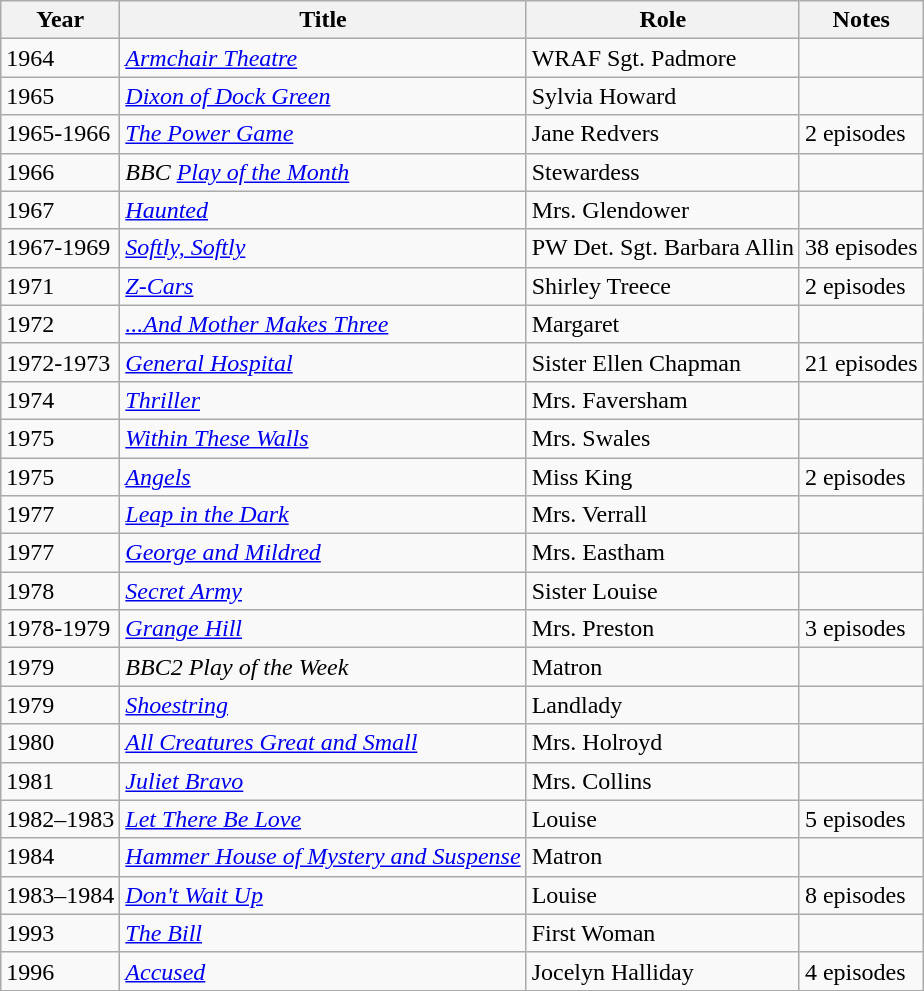<table class= "wikitable">
<tr>
<th>Year</th>
<th>Title</th>
<th>Role</th>
<th>Notes</th>
</tr>
<tr>
<td>1964</td>
<td><em><a href='#'>Armchair Theatre</a></em></td>
<td>WRAF Sgt. Padmore</td>
<td></td>
</tr>
<tr>
<td>1965</td>
<td><em><a href='#'>Dixon of Dock Green</a></em></td>
<td>Sylvia Howard</td>
<td></td>
</tr>
<tr>
<td>1965-1966</td>
<td><em><a href='#'>The Power Game</a></em></td>
<td>Jane Redvers</td>
<td>2 episodes</td>
</tr>
<tr>
<td>1966</td>
<td><em>BBC <a href='#'>Play of the Month</a></em></td>
<td>Stewardess</td>
<td></td>
</tr>
<tr>
<td>1967</td>
<td><em><a href='#'>Haunted</a></em></td>
<td>Mrs. Glendower</td>
<td></td>
</tr>
<tr>
<td>1967-1969</td>
<td><em><a href='#'>Softly, Softly</a></em></td>
<td>PW Det. Sgt. Barbara Allin</td>
<td>38 episodes</td>
</tr>
<tr>
<td>1971</td>
<td><em><a href='#'>Z-Cars</a></em></td>
<td>Shirley Treece</td>
<td>2 episodes</td>
</tr>
<tr>
<td>1972</td>
<td><em><a href='#'>...And Mother Makes Three</a></em></td>
<td>Margaret</td>
<td></td>
</tr>
<tr>
<td>1972-1973</td>
<td><em><a href='#'>General Hospital</a></em></td>
<td>Sister Ellen Chapman</td>
<td>21 episodes</td>
</tr>
<tr>
<td>1974</td>
<td><em><a href='#'>Thriller</a></em></td>
<td>Mrs. Faversham</td>
<td></td>
</tr>
<tr>
<td>1975</td>
<td><em><a href='#'>Within These Walls</a></em></td>
<td>Mrs. Swales</td>
<td></td>
</tr>
<tr>
<td>1975</td>
<td><em><a href='#'>Angels</a></em></td>
<td>Miss King</td>
<td>2 episodes</td>
</tr>
<tr>
<td>1977</td>
<td><em><a href='#'>Leap in the Dark</a></em></td>
<td>Mrs. Verrall</td>
<td></td>
</tr>
<tr>
<td>1977</td>
<td><em><a href='#'>George and Mildred</a></em></td>
<td>Mrs. Eastham</td>
<td></td>
</tr>
<tr>
<td>1978</td>
<td><em><a href='#'>Secret Army</a></em></td>
<td>Sister Louise</td>
<td></td>
</tr>
<tr>
<td>1978-1979</td>
<td><em><a href='#'>Grange Hill</a></em></td>
<td>Mrs. Preston</td>
<td>3 episodes</td>
</tr>
<tr>
<td>1979</td>
<td><em>BBC2 Play of the Week</em></td>
<td>Matron</td>
<td></td>
</tr>
<tr>
<td>1979</td>
<td><em><a href='#'>Shoestring</a></em></td>
<td>Landlady</td>
<td></td>
</tr>
<tr>
<td>1980</td>
<td><em><a href='#'>All Creatures Great and Small</a></em></td>
<td>Mrs. Holroyd</td>
<td></td>
</tr>
<tr>
<td>1981</td>
<td><em><a href='#'>Juliet Bravo</a></em></td>
<td>Mrs. Collins</td>
<td></td>
</tr>
<tr>
<td>1982–1983</td>
<td><em><a href='#'>Let There Be Love</a></em></td>
<td>Louise</td>
<td>5 episodes</td>
</tr>
<tr>
<td>1984</td>
<td><em><a href='#'>Hammer House of Mystery and Suspense</a></em></td>
<td>Matron</td>
<td></td>
</tr>
<tr>
<td>1983–1984</td>
<td><em><a href='#'>Don't Wait Up</a></em></td>
<td>Louise</td>
<td>8 episodes</td>
</tr>
<tr>
<td>1993</td>
<td><em><a href='#'>The Bill</a></em></td>
<td>First Woman</td>
<td></td>
</tr>
<tr>
<td>1996</td>
<td><em><a href='#'>Accused</a></em></td>
<td>Jocelyn Halliday</td>
<td>4 episodes</td>
</tr>
</table>
